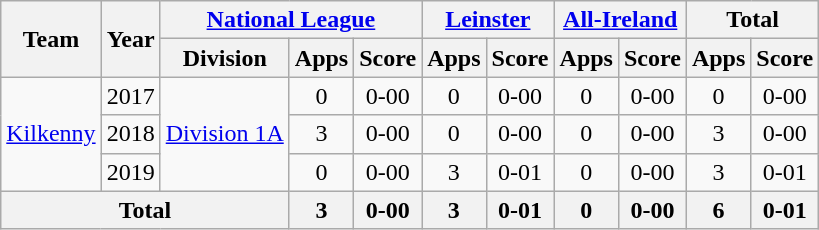<table class="wikitable" style="text-align:center">
<tr>
<th rowspan="2">Team</th>
<th rowspan="2">Year</th>
<th colspan="3"><a href='#'>National League</a></th>
<th colspan="2"><a href='#'>Leinster</a></th>
<th colspan="2"><a href='#'>All-Ireland</a></th>
<th colspan="2">Total</th>
</tr>
<tr>
<th>Division</th>
<th>Apps</th>
<th>Score</th>
<th>Apps</th>
<th>Score</th>
<th>Apps</th>
<th>Score</th>
<th>Apps</th>
<th>Score</th>
</tr>
<tr>
<td rowspan="3"><a href='#'>Kilkenny</a></td>
<td>2017</td>
<td rowspan="3"><a href='#'>Division 1A</a></td>
<td>0</td>
<td>0-00</td>
<td>0</td>
<td>0-00</td>
<td>0</td>
<td>0-00</td>
<td>0</td>
<td>0-00</td>
</tr>
<tr>
<td>2018</td>
<td>3</td>
<td>0-00</td>
<td>0</td>
<td>0-00</td>
<td>0</td>
<td>0-00</td>
<td>3</td>
<td>0-00</td>
</tr>
<tr>
<td>2019</td>
<td>0</td>
<td>0-00</td>
<td>3</td>
<td>0-01</td>
<td>0</td>
<td>0-00</td>
<td>3</td>
<td>0-01</td>
</tr>
<tr>
<th colspan="3">Total</th>
<th>3</th>
<th>0-00</th>
<th>3</th>
<th>0-01</th>
<th>0</th>
<th>0-00</th>
<th>6</th>
<th>0-01</th>
</tr>
</table>
